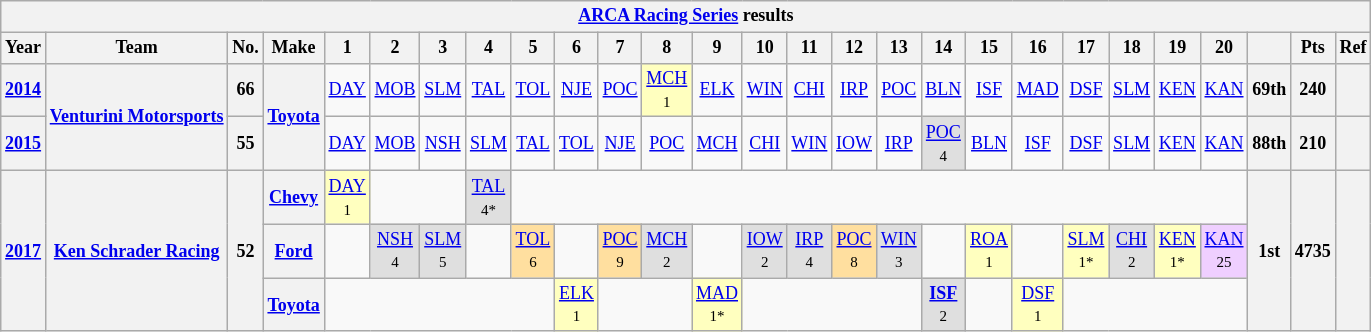<table class="wikitable" style="text-align:center; font-size:75%">
<tr>
<th colspan=45><a href='#'>ARCA Racing Series</a> results</th>
</tr>
<tr>
<th>Year</th>
<th>Team</th>
<th>No.</th>
<th>Make</th>
<th>1</th>
<th>2</th>
<th>3</th>
<th>4</th>
<th>5</th>
<th>6</th>
<th>7</th>
<th>8</th>
<th>9</th>
<th>10</th>
<th>11</th>
<th>12</th>
<th>13</th>
<th>14</th>
<th>15</th>
<th>16</th>
<th>17</th>
<th>18</th>
<th>19</th>
<th>20</th>
<th></th>
<th>Pts</th>
<th>Ref</th>
</tr>
<tr>
<th><a href='#'>2014</a></th>
<th rowspan=2><a href='#'>Venturini Motorsports</a></th>
<th>66</th>
<th rowspan=2><a href='#'>Toyota</a></th>
<td><a href='#'>DAY</a></td>
<td><a href='#'>MOB</a></td>
<td><a href='#'>SLM</a></td>
<td><a href='#'>TAL</a></td>
<td><a href='#'>TOL</a></td>
<td><a href='#'>NJE</a></td>
<td><a href='#'>POC</a></td>
<td style="background:#FFFFBF;"><a href='#'>MCH</a><br><small>1</small></td>
<td><a href='#'>ELK</a></td>
<td><a href='#'>WIN</a></td>
<td><a href='#'>CHI</a></td>
<td><a href='#'>IRP</a></td>
<td><a href='#'>POC</a></td>
<td><a href='#'>BLN</a></td>
<td><a href='#'>ISF</a></td>
<td><a href='#'>MAD</a></td>
<td><a href='#'>DSF</a></td>
<td><a href='#'>SLM</a></td>
<td><a href='#'>KEN</a></td>
<td><a href='#'>KAN</a></td>
<th>69th</th>
<th>240</th>
<th></th>
</tr>
<tr>
<th><a href='#'>2015</a></th>
<th>55</th>
<td><a href='#'>DAY</a></td>
<td><a href='#'>MOB</a></td>
<td><a href='#'>NSH</a></td>
<td><a href='#'>SLM</a></td>
<td><a href='#'>TAL</a></td>
<td><a href='#'>TOL</a></td>
<td><a href='#'>NJE</a></td>
<td><a href='#'>POC</a></td>
<td><a href='#'>MCH</a></td>
<td><a href='#'>CHI</a></td>
<td><a href='#'>WIN</a></td>
<td><a href='#'>IOW</a></td>
<td><a href='#'>IRP</a></td>
<td style="background:#DFDFDF;"><a href='#'>POC</a><br><small>4</small></td>
<td><a href='#'>BLN</a></td>
<td><a href='#'>ISF</a></td>
<td><a href='#'>DSF</a></td>
<td><a href='#'>SLM</a></td>
<td><a href='#'>KEN</a></td>
<td><a href='#'>KAN</a></td>
<th>88th</th>
<th>210</th>
<th></th>
</tr>
<tr>
<th rowspan=3><a href='#'>2017</a></th>
<th rowspan=3><a href='#'>Ken Schrader Racing</a></th>
<th rowspan=3>52</th>
<th><a href='#'>Chevy</a></th>
<td style="background:#FFFFBF;"><a href='#'>DAY</a><br><small>1</small></td>
<td colspan=2></td>
<td style="background:#DFDFDF;"><a href='#'>TAL</a><br><small>4*</small></td>
<td colspan=16></td>
<th rowspan=3>1st</th>
<th rowspan=3>4735</th>
<th rowspan=3></th>
</tr>
<tr>
<th><a href='#'>Ford</a></th>
<td></td>
<td style="background:#DFDFDF;"><a href='#'>NSH</a><br><small>4</small></td>
<td style="background:#DFDFDF;"><a href='#'>SLM</a><br><small>5</small></td>
<td></td>
<td style="background:#FFDF9F;"><a href='#'>TOL</a><br><small>6</small></td>
<td></td>
<td style="background:#FFDF9F;"><a href='#'>POC</a><br><small>9</small></td>
<td style="background:#DFDFDF;"><a href='#'>MCH</a><br><small>2</small></td>
<td></td>
<td style="background:#DFDFDF;"><a href='#'>IOW</a><br><small>2</small></td>
<td style="background:#DFDFDF;"><a href='#'>IRP</a><br><small>4</small></td>
<td style="background:#FFDF9F;"><a href='#'>POC</a><br><small>8</small></td>
<td style="background:#DFDFDF;"><a href='#'>WIN</a><br><small>3</small></td>
<td></td>
<td style="background:#FFFFBF;"><a href='#'>ROA</a><br><small>1</small></td>
<td></td>
<td style="background:#FFFFBF;"><a href='#'>SLM</a><br><small>1*</small></td>
<td style="background:#DFDFDF;"><a href='#'>CHI</a><br><small>2</small></td>
<td style="background:#FFFFBF;"><a href='#'>KEN</a><br><small>1*</small></td>
<td style="background:#EFCFFF;"><a href='#'>KAN</a><br><small>25</small></td>
</tr>
<tr>
<th><a href='#'>Toyota</a></th>
<td colspan=5></td>
<td style="background:#FFFFBF;"><a href='#'>ELK</a><br><small>1</small></td>
<td colspan=2></td>
<td style="background:#FFFFBF;"><a href='#'>MAD</a><br><small>1*</small></td>
<td colspan=4></td>
<td style="background:#DFDFDF;"><strong><a href='#'>ISF</a></strong><br><small>2</small></td>
<td></td>
<td style="background:#FFFFBF;"><a href='#'>DSF</a><br><small>1</small></td>
<td colspan=4></td>
</tr>
</table>
